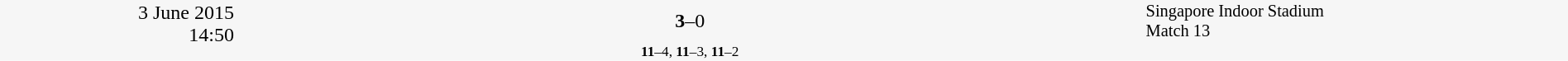<table style="width:100%; background:#f6f6f6;" cellspacing="0">
<tr>
<td rowspan="2" width="15%" style="text-align:right; vertical-align:top;">3 June 2015<br>14:50<br></td>
<td width="25%" style="text-align:right"><strong></strong></td>
<td width="8%" style="text-align:center"><strong>3</strong>–0</td>
<td width="25%"></td>
<td width="27%" style="font-size:85%; vertical-align:top;">Singapore Indoor Stadium<br>Match 13</td>
</tr>
<tr width="58%" style="font-size:85%;vertical-align:top;"|>
<td colspan="3" style="font-size:85%; text-align:center; vertical-align:top;"><strong>11</strong>–4, <strong>11</strong>–3, <strong>11</strong>–2</td>
</tr>
</table>
